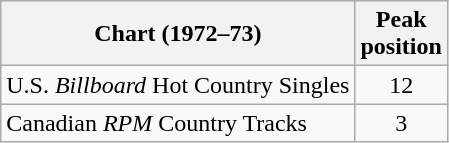<table class="wikitable sortable">
<tr>
<th>Chart (1972–73)</th>
<th>Peak<br>position</th>
</tr>
<tr>
<td>U.S. <em>Billboard</em> Hot Country Singles</td>
<td align="center">12</td>
</tr>
<tr>
<td>Canadian <em>RPM</em> Country Tracks</td>
<td align="center">3</td>
</tr>
</table>
